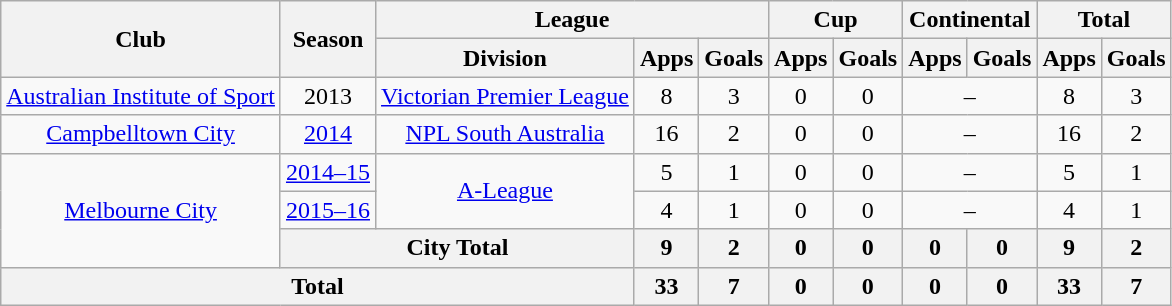<table class="wikitable" style="text-align: center;">
<tr>
<th rowspan="2">Club</th>
<th rowspan="2">Season</th>
<th colspan="3">League</th>
<th colspan="2">Cup</th>
<th colspan="2">Continental</th>
<th colspan="2">Total</th>
</tr>
<tr>
<th>Division</th>
<th>Apps</th>
<th>Goals</th>
<th>Apps</th>
<th>Goals</th>
<th>Apps</th>
<th>Goals</th>
<th>Apps</th>
<th>Goals</th>
</tr>
<tr>
<td><a href='#'>Australian Institute of Sport</a></td>
<td>2013</td>
<td><a href='#'>Victorian Premier League</a></td>
<td>8</td>
<td>3</td>
<td>0</td>
<td>0</td>
<td colspan="2">–</td>
<td>8</td>
<td>3</td>
</tr>
<tr>
<td><a href='#'>Campbelltown City</a></td>
<td><a href='#'>2014</a></td>
<td><a href='#'>NPL South Australia</a></td>
<td>16</td>
<td>2</td>
<td>0</td>
<td>0</td>
<td colspan="2">–</td>
<td>16</td>
<td>2</td>
</tr>
<tr>
<td rowspan="3"><a href='#'>Melbourne City</a></td>
<td><a href='#'>2014–15</a></td>
<td rowspan="2"><a href='#'>A-League</a></td>
<td>5</td>
<td>1</td>
<td>0</td>
<td>0</td>
<td colspan="2">–</td>
<td>5</td>
<td>1</td>
</tr>
<tr>
<td><a href='#'>2015–16</a></td>
<td>4</td>
<td>1</td>
<td>0</td>
<td>0</td>
<td colspan="2">–</td>
<td>4</td>
<td>1</td>
</tr>
<tr>
<th colspan="2">City Total</th>
<th>9</th>
<th>2</th>
<th>0</th>
<th>0</th>
<th>0</th>
<th>0</th>
<th>9</th>
<th>2</th>
</tr>
<tr>
<th colspan="3">Total</th>
<th>33</th>
<th>7</th>
<th>0</th>
<th>0</th>
<th>0</th>
<th>0</th>
<th>33</th>
<th>7</th>
</tr>
</table>
